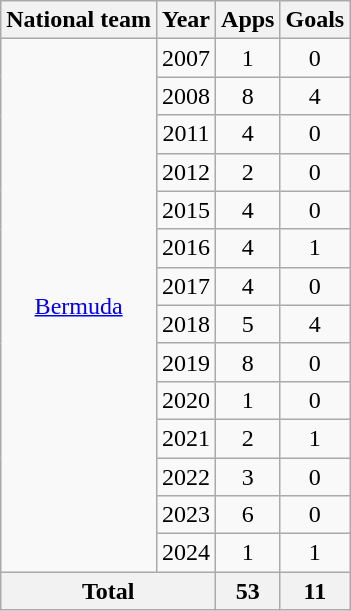<table class="wikitable" style="text-align:center">
<tr>
<th>National team</th>
<th>Year</th>
<th>Apps</th>
<th>Goals</th>
</tr>
<tr>
<td rowspan="14"><a href='#'>Bermuda</a></td>
<td>2007</td>
<td>1</td>
<td>0</td>
</tr>
<tr>
<td>2008</td>
<td>8</td>
<td>4</td>
</tr>
<tr>
<td>2011</td>
<td>4</td>
<td>0</td>
</tr>
<tr>
<td>2012</td>
<td>2</td>
<td>0</td>
</tr>
<tr>
<td>2015</td>
<td>4</td>
<td>0</td>
</tr>
<tr>
<td>2016</td>
<td>4</td>
<td>1</td>
</tr>
<tr>
<td>2017</td>
<td>4</td>
<td>0</td>
</tr>
<tr>
<td>2018</td>
<td>5</td>
<td>4</td>
</tr>
<tr>
<td>2019</td>
<td>8</td>
<td>0</td>
</tr>
<tr>
<td>2020</td>
<td>1</td>
<td>0</td>
</tr>
<tr>
<td>2021</td>
<td>2</td>
<td>1</td>
</tr>
<tr>
<td>2022</td>
<td>3</td>
<td>0</td>
</tr>
<tr>
<td>2023</td>
<td>6</td>
<td>0</td>
</tr>
<tr>
<td>2024</td>
<td>1</td>
<td>1</td>
</tr>
<tr>
<th colspan="2">Total</th>
<th>53</th>
<th>11</th>
</tr>
</table>
